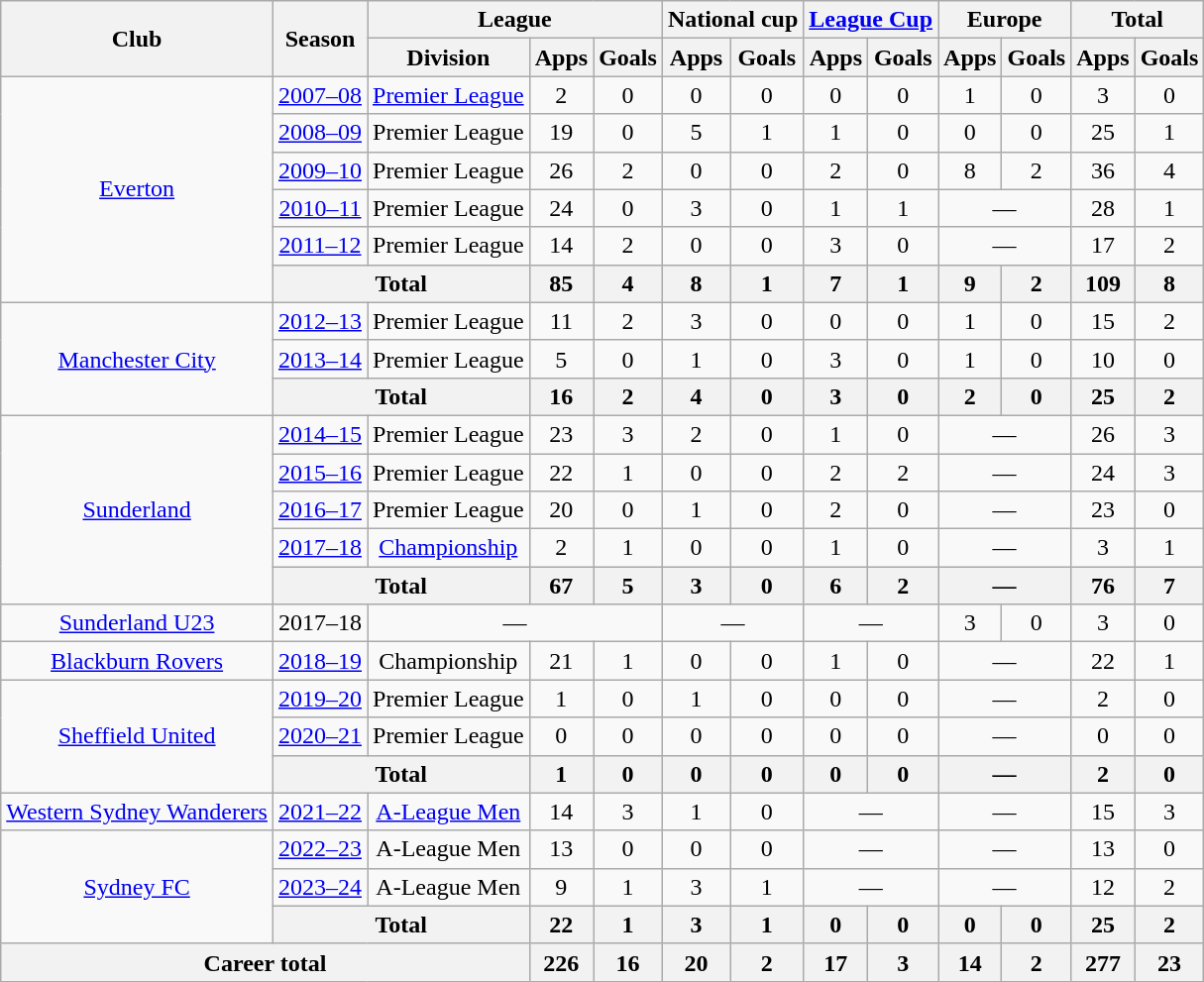<table class=wikitable style=text-align:center>
<tr>
<th rowspan=2>Club</th>
<th rowspan=2>Season</th>
<th colspan=3>League</th>
<th colspan=2>National cup</th>
<th colspan=2><a href='#'>League Cup</a></th>
<th colspan=2>Europe</th>
<th colspan=2>Total</th>
</tr>
<tr>
<th>Division</th>
<th>Apps</th>
<th>Goals</th>
<th>Apps</th>
<th>Goals</th>
<th>Apps</th>
<th>Goals</th>
<th>Apps</th>
<th>Goals</th>
<th>Apps</th>
<th>Goals</th>
</tr>
<tr>
<td rowspan=6><a href='#'>Everton</a></td>
<td><a href='#'>2007–08</a></td>
<td><a href='#'>Premier League</a></td>
<td>2</td>
<td>0</td>
<td>0</td>
<td>0</td>
<td>0</td>
<td>0</td>
<td>1</td>
<td>0</td>
<td>3</td>
<td>0</td>
</tr>
<tr>
<td><a href='#'>2008–09</a></td>
<td>Premier League</td>
<td>19</td>
<td>0</td>
<td>5</td>
<td>1</td>
<td>1</td>
<td>0</td>
<td>0</td>
<td>0</td>
<td>25</td>
<td>1</td>
</tr>
<tr>
<td><a href='#'>2009–10</a></td>
<td>Premier League</td>
<td>26</td>
<td>2</td>
<td>0</td>
<td>0</td>
<td>2</td>
<td>0</td>
<td>8</td>
<td>2</td>
<td>36</td>
<td>4</td>
</tr>
<tr>
<td><a href='#'>2010–11</a></td>
<td>Premier League</td>
<td>24</td>
<td>0</td>
<td>3</td>
<td>0</td>
<td>1</td>
<td>1</td>
<td colspan=2>—</td>
<td>28</td>
<td>1</td>
</tr>
<tr>
<td><a href='#'>2011–12</a></td>
<td>Premier League</td>
<td>14</td>
<td>2</td>
<td>0</td>
<td>0</td>
<td>3</td>
<td>0</td>
<td colspan=2>—</td>
<td>17</td>
<td>2</td>
</tr>
<tr>
<th colspan=2>Total</th>
<th>85</th>
<th>4</th>
<th>8</th>
<th>1</th>
<th>7</th>
<th>1</th>
<th>9</th>
<th>2</th>
<th>109</th>
<th>8</th>
</tr>
<tr>
<td rowspan=3><a href='#'>Manchester City</a></td>
<td><a href='#'>2012–13</a></td>
<td>Premier League</td>
<td>11</td>
<td>2</td>
<td>3</td>
<td>0</td>
<td>0</td>
<td>0</td>
<td>1</td>
<td>0</td>
<td>15</td>
<td>2</td>
</tr>
<tr>
<td><a href='#'>2013–14</a></td>
<td>Premier League</td>
<td>5</td>
<td>0</td>
<td>1</td>
<td>0</td>
<td>3</td>
<td>0</td>
<td>1</td>
<td>0</td>
<td>10</td>
<td>0</td>
</tr>
<tr>
<th colspan=2>Total</th>
<th>16</th>
<th>2</th>
<th>4</th>
<th>0</th>
<th>3</th>
<th>0</th>
<th>2</th>
<th>0</th>
<th>25</th>
<th>2</th>
</tr>
<tr>
<td rowspan=5><a href='#'>Sunderland</a></td>
<td><a href='#'>2014–15</a></td>
<td>Premier League</td>
<td>23</td>
<td>3</td>
<td>2</td>
<td>0</td>
<td>1</td>
<td>0</td>
<td colspan=2>—</td>
<td>26</td>
<td>3</td>
</tr>
<tr>
<td><a href='#'>2015–16</a></td>
<td>Premier League</td>
<td>22</td>
<td>1</td>
<td>0</td>
<td>0</td>
<td>2</td>
<td>2</td>
<td colspan=2>—</td>
<td>24</td>
<td>3</td>
</tr>
<tr>
<td><a href='#'>2016–17</a></td>
<td>Premier League</td>
<td>20</td>
<td>0</td>
<td>1</td>
<td>0</td>
<td>2</td>
<td>0</td>
<td colspan=2>—</td>
<td>23</td>
<td>0</td>
</tr>
<tr>
<td><a href='#'>2017–18</a></td>
<td><a href='#'>Championship</a></td>
<td>2</td>
<td>1</td>
<td>0</td>
<td>0</td>
<td>1</td>
<td>0</td>
<td colspan=2>—</td>
<td>3</td>
<td>1</td>
</tr>
<tr>
<th colspan=2>Total</th>
<th>67</th>
<th>5</th>
<th>3</th>
<th>0</th>
<th>6</th>
<th>2</th>
<th colspan=2>—</th>
<th>76</th>
<th>7</th>
</tr>
<tr>
<td><a href='#'>Sunderland U23</a></td>
<td>2017–18</td>
<td colspan=3>—</td>
<td colspan=2>—</td>
<td colspan=2>—</td>
<td>3</td>
<td>0</td>
<td>3</td>
<td>0</td>
</tr>
<tr>
<td><a href='#'>Blackburn Rovers</a></td>
<td><a href='#'>2018–19</a></td>
<td>Championship</td>
<td>21</td>
<td>1</td>
<td>0</td>
<td>0</td>
<td>1</td>
<td>0</td>
<td colspan=2>—</td>
<td>22</td>
<td>1</td>
</tr>
<tr>
<td rowspan=3><a href='#'>Sheffield United</a></td>
<td><a href='#'>2019–20</a></td>
<td>Premier League</td>
<td>1</td>
<td>0</td>
<td>1</td>
<td>0</td>
<td>0</td>
<td>0</td>
<td colspan=2>—</td>
<td>2</td>
<td>0</td>
</tr>
<tr>
<td><a href='#'>2020–21</a></td>
<td>Premier League</td>
<td>0</td>
<td>0</td>
<td>0</td>
<td>0</td>
<td>0</td>
<td>0</td>
<td colspan=2>—</td>
<td>0</td>
<td>0</td>
</tr>
<tr>
<th colspan=2>Total</th>
<th>1</th>
<th>0</th>
<th>0</th>
<th>0</th>
<th>0</th>
<th>0</th>
<th colspan=2>—</th>
<th>2</th>
<th>0</th>
</tr>
<tr>
<td><a href='#'>Western Sydney Wanderers</a></td>
<td><a href='#'>2021–22</a></td>
<td><a href='#'>A-League Men</a></td>
<td>14</td>
<td>3</td>
<td>1</td>
<td>0</td>
<td colspan="2">—</td>
<td colspan="2">—</td>
<td>15</td>
<td>3</td>
</tr>
<tr>
<td rowspan=3><a href='#'>Sydney FC</a></td>
<td><a href='#'>2022–23</a></td>
<td>A-League Men</td>
<td>13</td>
<td>0</td>
<td>0</td>
<td>0</td>
<td colspan="2">—</td>
<td colspan="2">—</td>
<td>13</td>
<td>0</td>
</tr>
<tr>
<td><a href='#'>2023–24</a></td>
<td>A-League Men</td>
<td>9</td>
<td>1</td>
<td>3</td>
<td>1</td>
<td colspan=2>—</td>
<td colspan=2>—</td>
<td>12</td>
<td>2</td>
</tr>
<tr>
<th colspan=2>Total</th>
<th>22</th>
<th>1</th>
<th>3</th>
<th>1</th>
<th>0</th>
<th>0</th>
<th>0</th>
<th>0</th>
<th>25</th>
<th>2</th>
</tr>
<tr>
<th colspan="3">Career total</th>
<th>226</th>
<th>16</th>
<th>20</th>
<th>2</th>
<th>17</th>
<th>3</th>
<th>14</th>
<th>2</th>
<th>277</th>
<th>23</th>
</tr>
</table>
